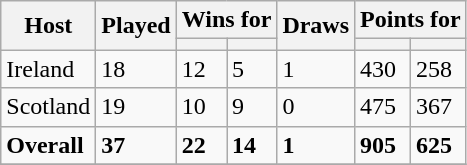<table class="wikitable">
<tr>
<th rowspan=2>Host</th>
<th rowspan=2>Played</th>
<th colspan=2>Wins for</th>
<th rowspan=2>Draws</th>
<th colspan=2>Points for</th>
</tr>
<tr>
<th></th>
<th></th>
<th></th>
<th></th>
</tr>
<tr>
<td align=left> Ireland</td>
<td>18</td>
<td>12</td>
<td>5</td>
<td>1</td>
<td>430</td>
<td>258</td>
</tr>
<tr>
<td align=left> Scotland</td>
<td>19</td>
<td>10</td>
<td>9</td>
<td>0</td>
<td>475</td>
<td>367</td>
</tr>
<tr>
<td><strong>Overall</strong></td>
<td><strong>37</strong></td>
<td><strong>22</strong></td>
<td><strong>14</strong></td>
<td><strong>1</strong></td>
<td><strong>905</strong></td>
<td><strong>625</strong></td>
</tr>
<tr>
</tr>
</table>
